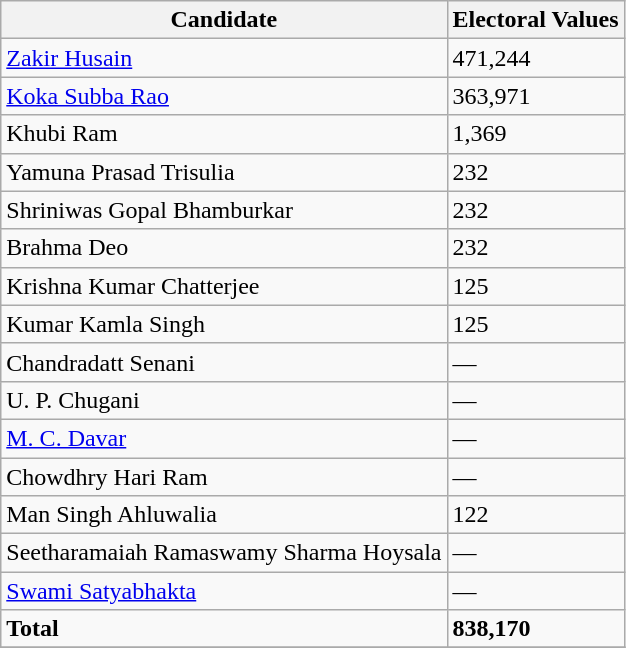<table class="wikitable" border="1">
<tr>
<th>Candidate</th>
<th>Electoral Values</th>
</tr>
<tr>
<td><a href='#'>Zakir Husain</a></td>
<td>471,244</td>
</tr>
<tr>
<td><a href='#'>Koka Subba Rao</a></td>
<td>363,971</td>
</tr>
<tr>
<td>Khubi Ram</td>
<td>1,369</td>
</tr>
<tr>
<td>Yamuna Prasad Trisulia</td>
<td>232</td>
</tr>
<tr>
<td>Shriniwas Gopal Bhamburkar</td>
<td>232</td>
</tr>
<tr>
<td>Brahma Deo</td>
<td>232</td>
</tr>
<tr>
<td>Krishna Kumar Chatterjee</td>
<td>125</td>
</tr>
<tr>
<td>Kumar Kamla Singh</td>
<td>125</td>
</tr>
<tr>
<td>Chandradatt Senani</td>
<td>—</td>
</tr>
<tr>
<td>U. P. Chugani</td>
<td>—</td>
</tr>
<tr>
<td><a href='#'>M. C. Davar</a></td>
<td>—</td>
</tr>
<tr>
<td>Chowdhry Hari Ram</td>
<td>—</td>
</tr>
<tr>
<td>Man Singh Ahluwalia</td>
<td>122</td>
</tr>
<tr>
<td>Seetharamaiah Ramaswamy Sharma Hoysala</td>
<td>—</td>
</tr>
<tr>
<td><a href='#'>Swami Satyabhakta</a></td>
<td>—</td>
</tr>
<tr>
<td><strong>Total</strong></td>
<td><strong>838,170</strong></td>
</tr>
<tr>
</tr>
</table>
